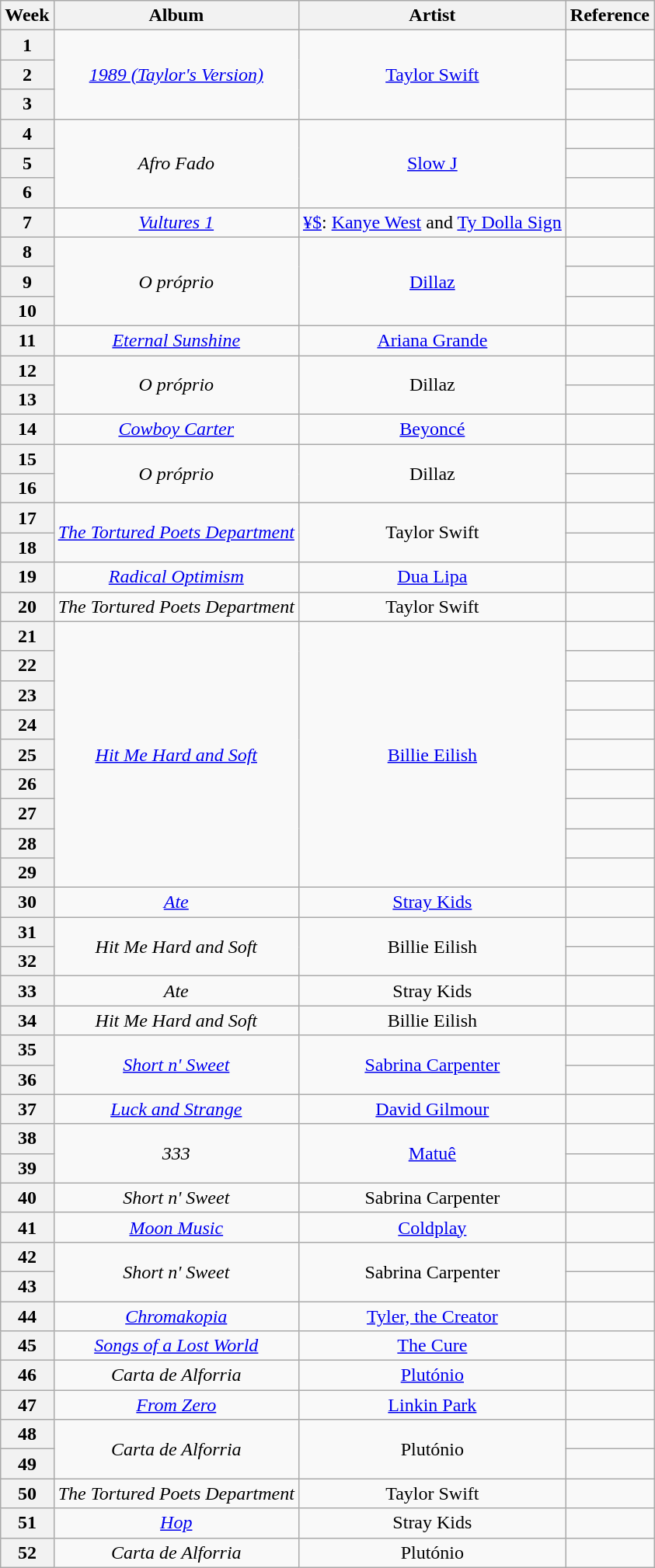<table class="wikitable plainrowheaders" style="text-align:center">
<tr>
<th scope="col">Week</th>
<th scope="col">Album</th>
<th scope="col">Artist</th>
<th scope="col">Reference</th>
</tr>
<tr>
<th scope="row" style="text-align:center">1</th>
<td rowspan="3"><em><a href='#'>1989 (Taylor's Version)</a></em></td>
<td rowspan="3"><a href='#'>Taylor Swift</a></td>
<td></td>
</tr>
<tr>
<th scope="row" style="text-align:center">2</th>
<td></td>
</tr>
<tr>
<th scope="row" style="text-align:center">3</th>
<td></td>
</tr>
<tr>
<th scope="row" style="text-align:center">4</th>
<td rowspan="3"><em>Afro Fado</em></td>
<td rowspan="3"><a href='#'>Slow J</a></td>
<td></td>
</tr>
<tr>
<th scope="row" style="text-align:center">5</th>
<td></td>
</tr>
<tr>
<th scope="row" style="text-align:center">6</th>
<td></td>
</tr>
<tr>
<th scope="row" style="text-align:center">7</th>
<td><em><a href='#'>Vultures 1</a></em></td>
<td><a href='#'>¥$</a>: <a href='#'>Kanye West</a> and <a href='#'>Ty Dolla Sign</a></td>
<td></td>
</tr>
<tr>
<th scope="row" style="text-align:center">8</th>
<td rowspan="3"><em>O próprio</em></td>
<td rowspan="3"><a href='#'>Dillaz</a></td>
<td></td>
</tr>
<tr>
<th scope="row" style="text-align:center">9</th>
<td></td>
</tr>
<tr>
<th scope="row" style="text-align:center">10</th>
<td></td>
</tr>
<tr>
<th scope="row" style="text-align:center">11</th>
<td><em><a href='#'>Eternal Sunshine</a></em></td>
<td><a href='#'>Ariana Grande</a></td>
<td></td>
</tr>
<tr>
<th scope="row" style="text-align:center">12</th>
<td rowspan="2"><em>O próprio</em></td>
<td rowspan="2">Dillaz</td>
<td></td>
</tr>
<tr>
<th scope="row" style="text-align:center">13</th>
<td></td>
</tr>
<tr>
<th scope="row" style="text-align:center">14</th>
<td><em><a href='#'>Cowboy Carter</a></em></td>
<td><a href='#'>Beyoncé</a></td>
<td></td>
</tr>
<tr>
<th scope="row" style="text-align:center">15</th>
<td rowspan="2"><em>O próprio</em></td>
<td rowspan="2">Dillaz</td>
<td></td>
</tr>
<tr>
<th scope="row" style="text-align:center">16</th>
<td></td>
</tr>
<tr>
<th scope="row" style="text-align:center">17</th>
<td rowspan="2"><em><a href='#'>The Tortured Poets Department</a></em></td>
<td rowspan="2">Taylor Swift</td>
<td></td>
</tr>
<tr>
<th scope="row" style="text-align:center">18</th>
<td></td>
</tr>
<tr>
<th scope="row" style="text-align:center">19</th>
<td><em><a href='#'>Radical Optimism</a></em></td>
<td><a href='#'>Dua Lipa</a></td>
<td></td>
</tr>
<tr>
<th scope="row" style="text-align:center">20</th>
<td><em>The Tortured Poets Department</em></td>
<td>Taylor Swift</td>
<td></td>
</tr>
<tr>
<th scope="row" style="text-align:center">21</th>
<td rowspan="9"><em><a href='#'>Hit Me Hard and Soft</a></em></td>
<td rowspan="9"><a href='#'>Billie Eilish</a></td>
<td></td>
</tr>
<tr>
<th scope="row" style="text-align:center">22</th>
<td></td>
</tr>
<tr>
<th scope="row" style="text-align:center">23</th>
<td></td>
</tr>
<tr>
<th scope="row" style="text-align:center">24</th>
<td></td>
</tr>
<tr>
<th scope="row" style="text-align:center">25</th>
<td></td>
</tr>
<tr>
<th scope="row" style="text-align:center">26</th>
<td></td>
</tr>
<tr>
<th scope="row" style="text-align:center">27</th>
<td></td>
</tr>
<tr>
<th scope="row" style="text-align:center">28</th>
<td></td>
</tr>
<tr>
<th scope="row" style="text-align:center">29</th>
<td></td>
</tr>
<tr>
<th scope="row" style="text-align:center">30</th>
<td><em><a href='#'>Ate</a></em></td>
<td><a href='#'>Stray Kids</a></td>
<td></td>
</tr>
<tr>
<th scope="row" style="text-align:center">31</th>
<td rowspan="2"><em>Hit Me Hard and Soft</em></td>
<td rowspan="2">Billie Eilish</td>
<td></td>
</tr>
<tr>
<th scope="row" style="text-align:center">32</th>
<td></td>
</tr>
<tr>
<th scope="row" style="text-align:center">33</th>
<td><em>Ate</em></td>
<td>Stray Kids</td>
<td></td>
</tr>
<tr>
<th scope="row" style="text-align:center">34</th>
<td><em>Hit Me Hard and Soft</em></td>
<td>Billie Eilish</td>
<td></td>
</tr>
<tr>
<th scope="row" style="text-align:center">35</th>
<td rowspan="2"><em><a href='#'>Short n' Sweet</a></em></td>
<td rowspan="2"><a href='#'>Sabrina Carpenter</a></td>
<td></td>
</tr>
<tr>
<th scope="row" style="text-align:center">36</th>
<td></td>
</tr>
<tr>
<th scope="row" style="text-align:center">37</th>
<td><em><a href='#'>Luck and Strange</a></em></td>
<td><a href='#'>David Gilmour</a></td>
<td></td>
</tr>
<tr>
<th scope="row" style="text-align:center">38</th>
<td rowspan="2"><em>333</em></td>
<td rowspan="2"><a href='#'>Matuê</a></td>
<td></td>
</tr>
<tr>
<th scope="row" style="text-align:center">39</th>
<td></td>
</tr>
<tr>
<th scope="row" style="text-align:center">40</th>
<td><em>Short n' Sweet</em></td>
<td>Sabrina Carpenter</td>
<td></td>
</tr>
<tr>
<th scope="row" style="text-align:center">41</th>
<td><em><a href='#'>Moon Music</a></em></td>
<td><a href='#'>Coldplay</a></td>
<td></td>
</tr>
<tr>
<th scope="row" style="text-align:center">42</th>
<td rowspan="2"><em>Short n' Sweet</em></td>
<td rowspan="2">Sabrina Carpenter</td>
<td></td>
</tr>
<tr>
<th scope="row" style="text-align:center">43</th>
<td></td>
</tr>
<tr>
<th scope="row" style="text-align:center">44</th>
<td><em><a href='#'>Chromakopia</a></em></td>
<td><a href='#'>Tyler, the Creator</a></td>
<td></td>
</tr>
<tr>
<th scope="row" style="text-align:center">45</th>
<td><em><a href='#'>Songs of a Lost World</a></em></td>
<td><a href='#'>The Cure</a></td>
<td></td>
</tr>
<tr>
<th scope="row" style="text-align:center">46</th>
<td><em>Carta de Alforria</em></td>
<td><a href='#'>Plutónio</a></td>
<td></td>
</tr>
<tr>
<th scope="row" style="text-align:center">47</th>
<td><em><a href='#'>From Zero</a></em></td>
<td><a href='#'>Linkin Park</a></td>
<td></td>
</tr>
<tr>
<th scope="row" style="text-align:center">48</th>
<td rowspan="2"><em>Carta de Alforria</em></td>
<td rowspan="2">Plutónio</td>
<td></td>
</tr>
<tr>
<th scope="row" style="text-align:center">49</th>
<td></td>
</tr>
<tr>
<th scope="row" style="text-align:center">50</th>
<td><em>The Tortured Poets Department</em></td>
<td>Taylor Swift</td>
<td></td>
</tr>
<tr>
<th scope="row" style="text-align:center">51</th>
<td><em><a href='#'>Hop</a></em></td>
<td>Stray Kids</td>
<td></td>
</tr>
<tr>
<th scope="row" style="text-align:center">52</th>
<td><em>Carta de Alforria</em></td>
<td>Plutónio</td>
<td></td>
</tr>
</table>
